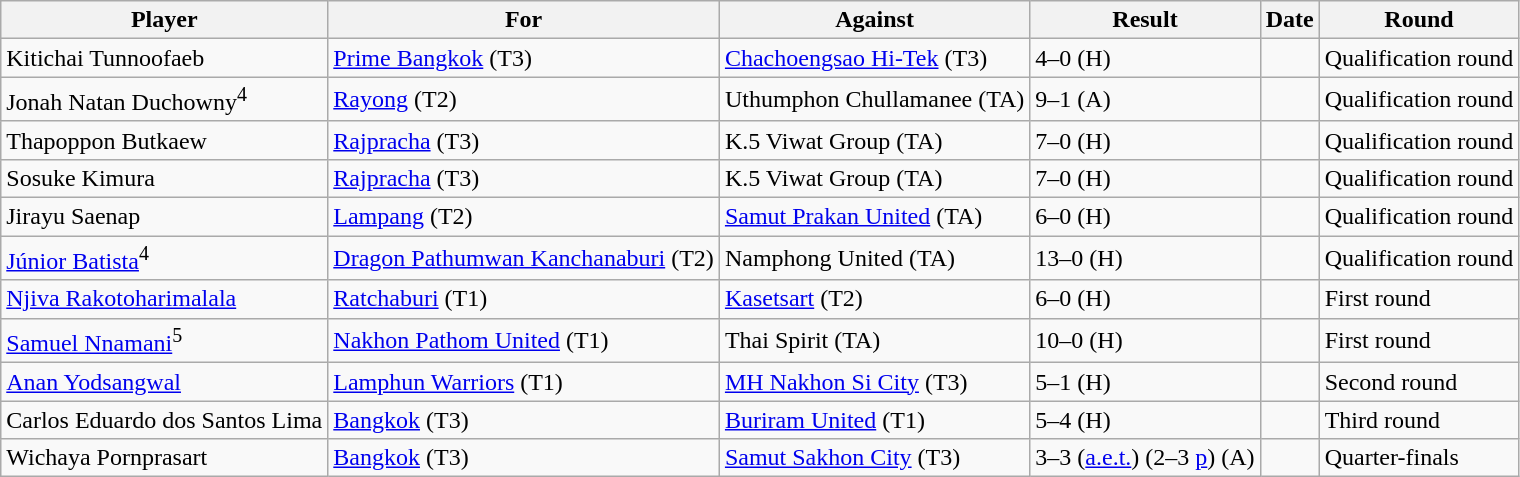<table class="wikitable sortable">
<tr>
<th>Player</th>
<th>For</th>
<th>Against</th>
<th align=center>Result</th>
<th>Date</th>
<th>Round</th>
</tr>
<tr>
<td> Kitichai Tunnoofaeb</td>
<td><a href='#'>Prime Bangkok</a> (T3)</td>
<td><a href='#'>Chachoengsao Hi-Tek</a> (T3)</td>
<td>4–0 (H)</td>
<td></td>
<td>Qualification round</td>
</tr>
<tr>
<td> Jonah Natan Duchowny<sup>4</sup></td>
<td><a href='#'>Rayong</a> (T2)</td>
<td>Uthumphon Chullamanee (TA)</td>
<td>9–1 (A)</td>
<td></td>
<td>Qualification round</td>
</tr>
<tr>
<td> Thapoppon Butkaew</td>
<td><a href='#'>Rajpracha</a> (T3)</td>
<td>K.5 Viwat Group (TA)</td>
<td>7–0 (H)</td>
<td></td>
<td>Qualification round</td>
</tr>
<tr>
<td> Sosuke Kimura</td>
<td><a href='#'>Rajpracha</a> (T3)</td>
<td>K.5 Viwat Group (TA)</td>
<td>7–0 (H)</td>
<td></td>
<td>Qualification round</td>
</tr>
<tr>
<td> Jirayu Saenap</td>
<td><a href='#'>Lampang</a> (T2)</td>
<td><a href='#'>Samut Prakan United</a> (TA)</td>
<td>6–0 (H)</td>
<td></td>
<td>Qualification round</td>
</tr>
<tr>
<td> <a href='#'>Júnior Batista</a><sup>4</sup></td>
<td><a href='#'>Dragon Pathumwan Kanchanaburi</a> (T2)</td>
<td>Namphong United (TA)</td>
<td>13–0 (H)</td>
<td></td>
<td>Qualification round</td>
</tr>
<tr>
<td> <a href='#'>Njiva Rakotoharimalala</a></td>
<td><a href='#'>Ratchaburi</a> (T1)</td>
<td><a href='#'>Kasetsart</a> (T2)</td>
<td>6–0 (H)</td>
<td></td>
<td>First round</td>
</tr>
<tr>
<td> <a href='#'>Samuel Nnamani</a><sup>5</sup></td>
<td><a href='#'>Nakhon Pathom United</a> (T1)</td>
<td>Thai Spirit (TA)</td>
<td>10–0 (H)</td>
<td></td>
<td>First round</td>
</tr>
<tr>
<td> <a href='#'>Anan Yodsangwal</a></td>
<td><a href='#'>Lamphun Warriors</a> (T1)</td>
<td><a href='#'>MH Nakhon Si City</a> (T3)</td>
<td>5–1 (H)</td>
<td></td>
<td>Second round</td>
</tr>
<tr>
<td> Carlos Eduardo dos Santos Lima</td>
<td><a href='#'>Bangkok</a> (T3)</td>
<td><a href='#'>Buriram United</a> (T1)</td>
<td>5–4 (H)</td>
<td></td>
<td>Third round</td>
</tr>
<tr>
<td> Wichaya Pornprasart</td>
<td><a href='#'>Bangkok</a> (T3)</td>
<td><a href='#'>Samut Sakhon City</a> (T3)</td>
<td>3–3 (<a href='#'>a.e.t.</a>) (2–3 <a href='#'>p</a>) (A)</td>
<td></td>
<td>Quarter-finals</td>
</tr>
</table>
